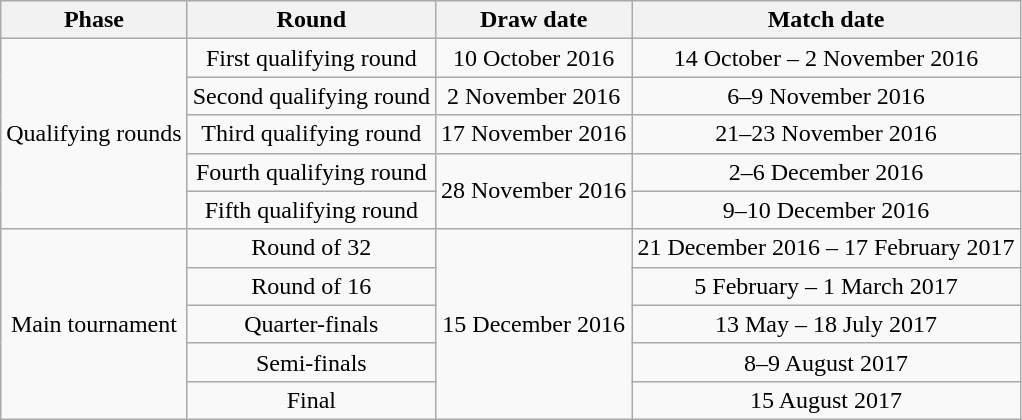<table class="wikitable" style="text-align:center">
<tr>
<th>Phase</th>
<th>Round</th>
<th>Draw date</th>
<th>Match date</th>
</tr>
<tr>
<td rowspan=5>Qualifying rounds</td>
<td>First qualifying round</td>
<td>10 October 2016</td>
<td>14 October – 2 November 2016</td>
</tr>
<tr>
<td>Second qualifying round</td>
<td>2 November 2016</td>
<td>6–9 November 2016</td>
</tr>
<tr>
<td>Third qualifying round</td>
<td>17 November 2016</td>
<td>21–23 November 2016</td>
</tr>
<tr>
<td>Fourth qualifying round</td>
<td rowspan=2>28 November 2016</td>
<td>2–6 December 2016</td>
</tr>
<tr>
<td>Fifth qualifying round</td>
<td>9–10 December 2016</td>
</tr>
<tr>
<td rowspan=5>Main tournament</td>
<td>Round of 32</td>
<td rowspan=5>15 December 2016</td>
<td>21 December 2016 – 17 February 2017</td>
</tr>
<tr>
<td>Round of 16</td>
<td>5 February – 1 March 2017</td>
</tr>
<tr>
<td>Quarter-finals</td>
<td>13 May – 18 July 2017</td>
</tr>
<tr>
<td>Semi-finals</td>
<td>8–9 August 2017</td>
</tr>
<tr>
<td>Final</td>
<td>15 August 2017</td>
</tr>
</table>
